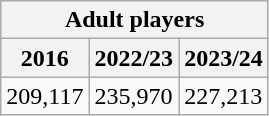<table class="sortable wikitable">
<tr>
<th colspan="6">Adult players</th>
</tr>
<tr>
<th colspan="1">2016</th>
<th>2022/23</th>
<th>2023/24</th>
</tr>
<tr>
<td>209,117</td>
<td>235,970</td>
<td>227,213</td>
</tr>
</table>
